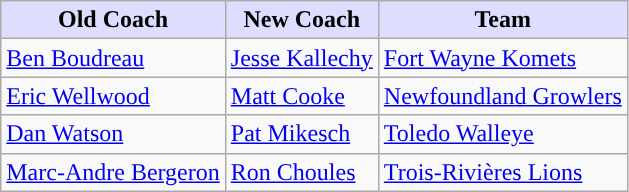<table class="wikitable">
<tr>
<th style="background:#ddf">Old Coach</th>
<th style="background:#ddf">New Coach</th>
<th style="background:#ddf">Team</th>
</tr>
<tr>
<td><a href='#'>Ben Boudreau</a></td>
<td><a href='#'>Jesse Kallechy</a></td>
<td><a href='#'>Fort Wayne Komets</a></td>
</tr>
<tr>
<td><a href='#'>Eric Wellwood</a></td>
<td><a href='#'>Matt Cooke</a></td>
<td><a href='#'>Newfoundland Growlers</a></td>
</tr>
<tr>
<td><a href='#'>Dan Watson</a></td>
<td><a href='#'>Pat Mikesch</a></td>
<td><a href='#'>Toledo Walleye</a></td>
</tr>
<tr>
<td><a href='#'>Marc-Andre Bergeron</a></td>
<td><a href='#'>Ron Choules</a></td>
<td><a href='#'>Trois-Rivières Lions</a></td>
</tr>
</table>
